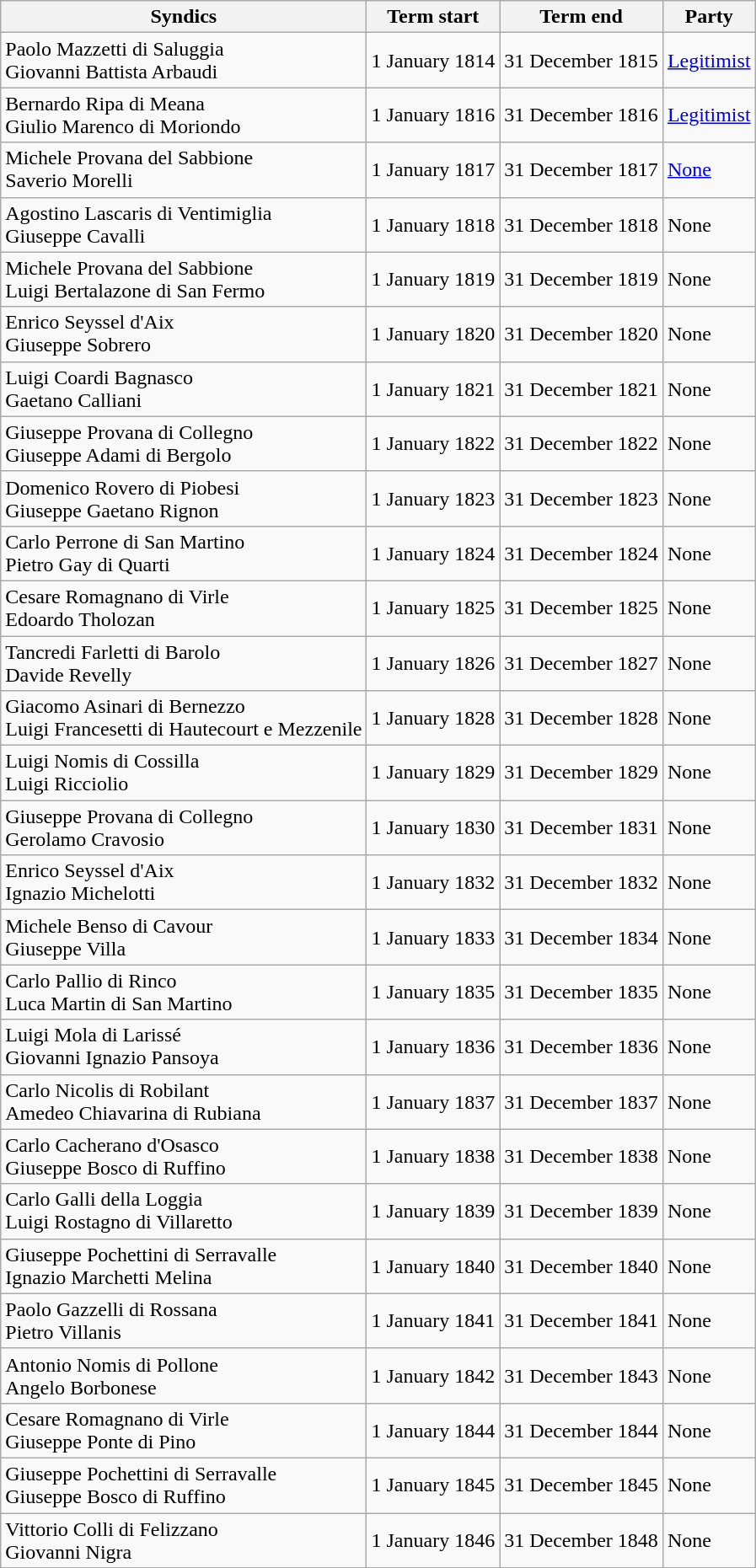<table class="wikitable">
<tr>
<th>Syndics</th>
<th>Term start</th>
<th>Term end</th>
<th>Party</th>
</tr>
<tr>
<td>Paolo Mazzetti di Saluggia<br>Giovanni Battista Arbaudi</td>
<td align=center>1 January 1814</td>
<td align=center>31 December 1815</td>
<td><a href='#'>Legitimist</a></td>
</tr>
<tr>
<td>Bernardo Ripa di Meana<br>Giulio Marenco di Moriondo</td>
<td align=center>1 January 1816</td>
<td align=center>31 December 1816</td>
<td><a href='#'>Legitimist</a></td>
</tr>
<tr>
<td>Michele Provana del Sabbione<br>Saverio Morelli</td>
<td align=center>1 January 1817</td>
<td align=center>31 December 1817</td>
<td><a href='#'>None</a></td>
</tr>
<tr>
<td>Agostino Lascaris di Ventimiglia<br>Giuseppe Cavalli</td>
<td align=center>1 January 1818</td>
<td align=center>31 December 1818</td>
<td>None</td>
</tr>
<tr>
<td>Michele Provana del Sabbione<br>Luigi Bertalazone di San Fermo</td>
<td align=center>1 January 1819</td>
<td align=center>31 December 1819</td>
<td>None</td>
</tr>
<tr>
<td>Enrico Seyssel d'Aix<br>Giuseppe Sobrero</td>
<td align=center>1 January 1820</td>
<td align=center>31 December 1820</td>
<td>None</td>
</tr>
<tr>
<td>Luigi Coardi Bagnasco<br>Gaetano Calliani</td>
<td align=center>1 January 1821</td>
<td align=center>31 December 1821</td>
<td>None</td>
</tr>
<tr>
<td>Giuseppe Provana di Collegno<br>Giuseppe Adami di Bergolo</td>
<td align=center>1 January 1822</td>
<td align=center>31 December 1822</td>
<td>None</td>
</tr>
<tr>
<td>Domenico Rovero di Piobesi<br>Giuseppe Gaetano Rignon</td>
<td align=center>1 January 1823</td>
<td align=center>31 December 1823</td>
<td>None</td>
</tr>
<tr>
<td>Carlo Perrone di San Martino<br>Pietro Gay di Quarti</td>
<td align=center>1 January 1824</td>
<td align=center>31 December 1824</td>
<td>None</td>
</tr>
<tr>
<td>Cesare Romagnano di Virle<br>Edoardo Tholozan</td>
<td align=center>1 January 1825</td>
<td align=center>31 December 1825</td>
<td>None</td>
</tr>
<tr>
<td>Tancredi Farletti di Barolo<br>Davide Revelly</td>
<td align=center>1 January 1826</td>
<td align=center>31 December 1827</td>
<td>None</td>
</tr>
<tr>
<td>Giacomo Asinari di Bernezzo<br>Luigi Francesetti di Hautecourt e Mezzenile</td>
<td align=center>1 January 1828</td>
<td align=center>31 December 1828</td>
<td>None</td>
</tr>
<tr>
<td>Luigi Nomis di Cossilla<br>Luigi Ricciolio</td>
<td align=center>1 January 1829</td>
<td align=center>31 December 1829</td>
<td>None</td>
</tr>
<tr>
<td>Giuseppe Provana di Collegno<br>Gerolamo Cravosio</td>
<td align=center>1 January 1830</td>
<td align=center>31 December 1831</td>
<td>None</td>
</tr>
<tr>
<td>Enrico Seyssel d'Aix<br>Ignazio Michelotti</td>
<td align=center>1 January 1832</td>
<td align=center>31 December 1832</td>
<td>None</td>
</tr>
<tr>
<td>Michele Benso di Cavour<br>Giuseppe Villa</td>
<td align=center>1 January 1833</td>
<td align=center>31 December 1834</td>
<td>None</td>
</tr>
<tr>
<td>Carlo Pallio di Rinco<br>Luca Martin di San Martino</td>
<td align=center>1 January 1835</td>
<td align=center>31 December 1835</td>
<td>None</td>
</tr>
<tr>
<td>Luigi Mola di Larissé<br>Giovanni Ignazio Pansoya</td>
<td align=center>1 January 1836</td>
<td align=center>31 December 1836</td>
<td>None</td>
</tr>
<tr>
<td>Carlo Nicolis di Robilant<br>Amedeo Chiavarina di Rubiana</td>
<td align=center>1 January 1837</td>
<td align=center>31 December 1837</td>
<td>None</td>
</tr>
<tr>
<td>Carlo Cacherano d'Osasco<br>Giuseppe Bosco di Ruffino</td>
<td align=center>1 January 1838</td>
<td align=center>31 December 1838</td>
<td>None</td>
</tr>
<tr>
<td>Carlo Galli della Loggia<br>Luigi Rostagno di Villaretto</td>
<td align=center>1 January 1839</td>
<td align=center>31 December 1839</td>
<td>None</td>
</tr>
<tr>
<td>Giuseppe Pochettini di Serravalle<br>Ignazio Marchetti Melina</td>
<td align=center>1 January 1840</td>
<td align=center>31 December 1840</td>
<td>None</td>
</tr>
<tr>
<td>Paolo Gazzelli di Rossana<br>Pietro Villanis</td>
<td align=center>1 January 1841</td>
<td align=center>31 December 1841</td>
<td>None</td>
</tr>
<tr>
<td>Antonio Nomis di Pollone<br>Angelo Borbonese</td>
<td align=center>1 January 1842</td>
<td align=center>31 December 1843</td>
<td>None</td>
</tr>
<tr>
<td>Cesare Romagnano di Virle<br>Giuseppe Ponte di Pino</td>
<td align=center>1 January 1844</td>
<td align=center>31 December 1844</td>
<td>None</td>
</tr>
<tr>
<td>Giuseppe Pochettini di Serravalle<br>Giuseppe Bosco di Ruffino</td>
<td align=center>1 January 1845</td>
<td align=center>31 December 1845</td>
<td>None</td>
</tr>
<tr>
<td>Vittorio Colli di Felizzano<br>Giovanni Nigra</td>
<td align=center>1 January 1846</td>
<td align=center>31 December 1848</td>
<td>None</td>
</tr>
</table>
